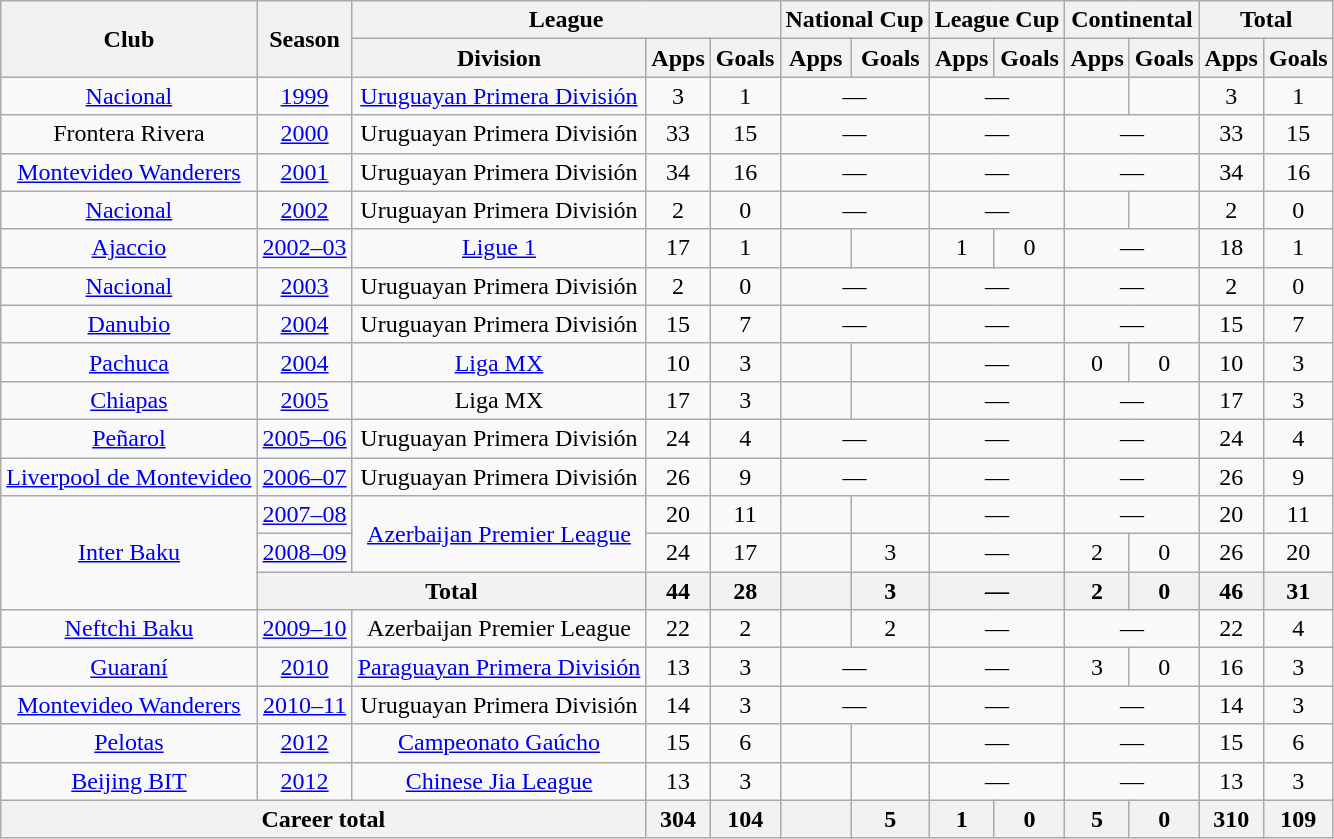<table class="wikitable" style="text-align:center">
<tr>
<th rowspan="2">Club</th>
<th rowspan="2">Season</th>
<th colspan="3">League</th>
<th colspan="2">National Cup</th>
<th colspan="2">League Cup</th>
<th colspan="2">Continental</th>
<th colspan="2">Total</th>
</tr>
<tr>
<th>Division</th>
<th>Apps</th>
<th>Goals</th>
<th>Apps</th>
<th>Goals</th>
<th>Apps</th>
<th>Goals</th>
<th>Apps</th>
<th>Goals</th>
<th>Apps</th>
<th>Goals</th>
</tr>
<tr>
<td><a href='#'>Nacional</a></td>
<td><a href='#'>1999</a></td>
<td><a href='#'>Uruguayan Primera División</a></td>
<td>3</td>
<td>1</td>
<td colspan="2">—</td>
<td colspan="2">—</td>
<td></td>
<td></td>
<td>3</td>
<td>1</td>
</tr>
<tr>
<td>Frontera Rivera</td>
<td><a href='#'>2000</a></td>
<td>Uruguayan Primera División</td>
<td>33</td>
<td>15</td>
<td colspan="2">—</td>
<td colspan="2">—</td>
<td colspan="2">—</td>
<td>33</td>
<td>15</td>
</tr>
<tr>
<td><a href='#'>Montevideo Wanderers</a></td>
<td><a href='#'>2001</a></td>
<td>Uruguayan Primera División</td>
<td>34</td>
<td>16</td>
<td colspan="2">—</td>
<td colspan="2">—</td>
<td colspan="2">—</td>
<td>34</td>
<td>16</td>
</tr>
<tr>
<td><a href='#'>Nacional</a></td>
<td><a href='#'>2002</a></td>
<td>Uruguayan Primera División</td>
<td>2</td>
<td>0</td>
<td colspan="2">—</td>
<td colspan="2">—</td>
<td></td>
<td></td>
<td>2</td>
<td>0</td>
</tr>
<tr>
<td><a href='#'>Ajaccio</a></td>
<td><a href='#'>2002–03</a></td>
<td><a href='#'>Ligue 1</a></td>
<td>17</td>
<td>1</td>
<td></td>
<td></td>
<td>1</td>
<td>0</td>
<td colspan="2">—</td>
<td>18</td>
<td>1</td>
</tr>
<tr>
<td><a href='#'>Nacional</a></td>
<td><a href='#'>2003</a></td>
<td>Uruguayan Primera División</td>
<td>2</td>
<td>0</td>
<td colspan="2">—</td>
<td colspan="2">—</td>
<td colspan="2">—</td>
<td>2</td>
<td>0</td>
</tr>
<tr>
<td><a href='#'>Danubio</a></td>
<td><a href='#'>2004</a></td>
<td>Uruguayan Primera División</td>
<td>15</td>
<td>7</td>
<td colspan="2">—</td>
<td colspan="2">—</td>
<td colspan="2">—</td>
<td>15</td>
<td>7</td>
</tr>
<tr>
<td><a href='#'>Pachuca</a></td>
<td><a href='#'>2004</a></td>
<td><a href='#'>Liga MX</a></td>
<td>10</td>
<td>3</td>
<td></td>
<td></td>
<td colspan="2">—</td>
<td>0</td>
<td>0</td>
<td>10</td>
<td>3</td>
</tr>
<tr>
<td><a href='#'>Chiapas</a></td>
<td><a href='#'>2005</a></td>
<td>Liga MX</td>
<td>17</td>
<td>3</td>
<td></td>
<td></td>
<td colspan="2">—</td>
<td colspan="2">—</td>
<td>17</td>
<td>3</td>
</tr>
<tr>
<td><a href='#'>Peñarol</a></td>
<td><a href='#'>2005–06</a></td>
<td>Uruguayan Primera División</td>
<td>24</td>
<td>4</td>
<td colspan="2">—</td>
<td colspan="2">—</td>
<td colspan="2">—</td>
<td>24</td>
<td>4</td>
</tr>
<tr>
<td><a href='#'>Liverpool de Montevideo</a></td>
<td><a href='#'>2006–07</a></td>
<td>Uruguayan Primera División</td>
<td>26</td>
<td>9</td>
<td colspan="2">—</td>
<td colspan="2">—</td>
<td colspan="2">—</td>
<td>26</td>
<td>9</td>
</tr>
<tr>
<td rowspan="3"><a href='#'>Inter Baku</a></td>
<td><a href='#'>2007–08</a></td>
<td rowspan="2"><a href='#'>Azerbaijan Premier League</a></td>
<td>20</td>
<td>11</td>
<td></td>
<td></td>
<td colspan="2">—</td>
<td colspan="2">—</td>
<td>20</td>
<td>11</td>
</tr>
<tr>
<td><a href='#'>2008–09</a></td>
<td>24</td>
<td>17</td>
<td></td>
<td>3</td>
<td colspan="2">—</td>
<td>2</td>
<td>0</td>
<td>26</td>
<td>20</td>
</tr>
<tr>
<th colspan="2">Total</th>
<th>44</th>
<th>28</th>
<th></th>
<th>3</th>
<th colspan="2">—</th>
<th>2</th>
<th>0</th>
<th>46</th>
<th>31</th>
</tr>
<tr>
<td><a href='#'>Neftchi Baku</a></td>
<td><a href='#'>2009–10</a></td>
<td>Azerbaijan Premier League</td>
<td>22</td>
<td>2</td>
<td></td>
<td>2</td>
<td colspan="2">—</td>
<td colspan="2">—</td>
<td>22</td>
<td>4</td>
</tr>
<tr>
<td><a href='#'>Guaraní</a></td>
<td><a href='#'>2010</a></td>
<td><a href='#'>Paraguayan Primera División</a></td>
<td>13</td>
<td>3</td>
<td colspan="2">—</td>
<td colspan="2">—</td>
<td>3</td>
<td>0</td>
<td>16</td>
<td>3</td>
</tr>
<tr>
<td><a href='#'>Montevideo Wanderers</a></td>
<td><a href='#'>2010–11</a></td>
<td>Uruguayan Primera División</td>
<td>14</td>
<td>3</td>
<td colspan="2">—</td>
<td colspan="2">—</td>
<td colspan="2">—</td>
<td>14</td>
<td>3</td>
</tr>
<tr>
<td><a href='#'>Pelotas</a></td>
<td><a href='#'>2012</a></td>
<td><a href='#'>Campeonato Gaúcho</a></td>
<td>15</td>
<td>6</td>
<td></td>
<td></td>
<td colspan="2">—</td>
<td colspan="2">—</td>
<td>15</td>
<td>6</td>
</tr>
<tr>
<td><a href='#'>Beijing BIT</a></td>
<td><a href='#'>2012</a></td>
<td><a href='#'>Chinese Jia League</a></td>
<td>13</td>
<td>3</td>
<td></td>
<td></td>
<td colspan="2">—</td>
<td colspan="2">—</td>
<td>13</td>
<td>3</td>
</tr>
<tr>
<th colspan="3">Career total</th>
<th>304</th>
<th>104</th>
<th></th>
<th>5</th>
<th>1</th>
<th>0</th>
<th>5</th>
<th>0</th>
<th>310</th>
<th>109</th>
</tr>
</table>
